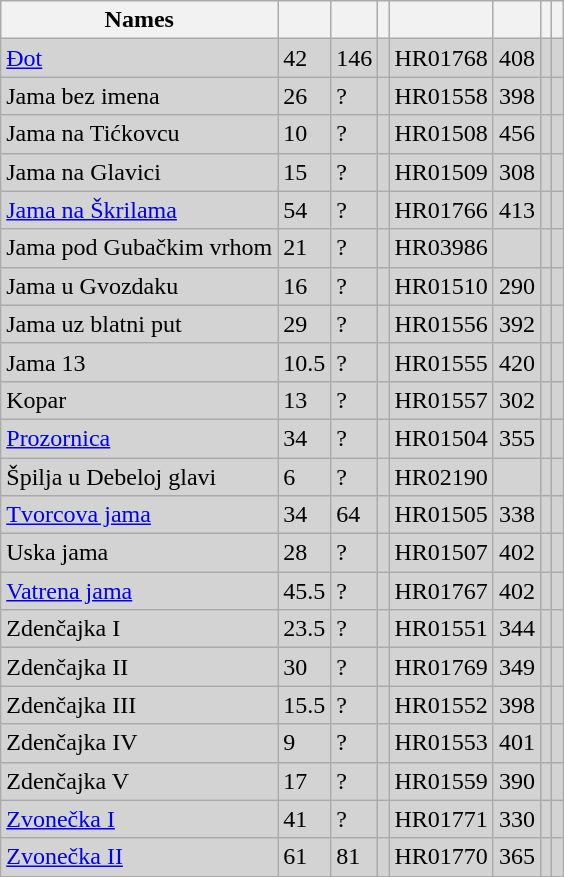<table class="wikitable sortable sticky-header">
<tr>
<th>Names</th>
<th></th>
<th></th>
<th></th>
<th></th>
<th></th>
<th></th>
<th></th>
</tr>
<tr bgcolor="LightGray">
<td><a href='#'>Đot</a></td>
<td>42</td>
<td>146</td>
<td></td>
<td>HR01768</td>
<td>408</td>
<td></td>
<td></td>
</tr>
<tr bgcolor="LightGray">
<td>Jama bez imena</td>
<td>26</td>
<td>?</td>
<td></td>
<td>HR01558</td>
<td>398</td>
<td></td>
<td></td>
</tr>
<tr bgcolor="LightGray">
<td>Jama na Tićkovcu</td>
<td>10</td>
<td>?</td>
<td></td>
<td>HR01508</td>
<td>456</td>
<td></td>
<td></td>
</tr>
<tr bgcolor="LightGray">
<td>Jama na Glavici</td>
<td>15</td>
<td>?</td>
<td></td>
<td>HR01509</td>
<td>308</td>
<td></td>
<td></td>
</tr>
<tr bgcolor="LightGray">
<td><a href='#'>Jama na Škrilama</a></td>
<td>54</td>
<td>?</td>
<td></td>
<td>HR01766</td>
<td>413</td>
<td></td>
<td></td>
</tr>
<tr bgcolor="LightGray">
<td>Jama pod Gubačkim vrhom</td>
<td>21</td>
<td>?</td>
<td></td>
<td>HR03986</td>
<td></td>
<td></td>
<td></td>
</tr>
<tr bgcolor="LightGray">
<td>Jama u Gvozdaku</td>
<td>16</td>
<td>?</td>
<td></td>
<td>HR01510</td>
<td>290</td>
<td></td>
<td></td>
</tr>
<tr bgcolor="LightGray">
<td>Jama uz blatni put</td>
<td>29</td>
<td>?</td>
<td></td>
<td>HR01556</td>
<td>392</td>
<td></td>
<td></td>
</tr>
<tr bgcolor="LightGray">
<td>Jama 13</td>
<td>10.5</td>
<td>?</td>
<td></td>
<td>HR01555</td>
<td>420</td>
<td></td>
<td></td>
</tr>
<tr bgcolor="LightGray">
<td>Kopar</td>
<td>13</td>
<td>?</td>
<td></td>
<td>HR01557</td>
<td>302</td>
<td></td>
<td></td>
</tr>
<tr bgcolor="LightGray">
<td><a href='#'>Prozornica</a></td>
<td>34</td>
<td>?</td>
<td></td>
<td>HR01504</td>
<td>355</td>
<td></td>
<td></td>
</tr>
<tr bgcolor="LightGray">
<td>Špilja u Debeloj glavi</td>
<td>6</td>
<td>?</td>
<td></td>
<td>HR02190</td>
<td></td>
<td></td>
<td></td>
</tr>
<tr bgcolor="LightGray">
<td><a href='#'>Tvorcova jama</a></td>
<td>34</td>
<td>64</td>
<td></td>
<td>HR01505</td>
<td>338</td>
<td></td>
<td></td>
</tr>
<tr bgcolor="LightGray">
<td>Uska jama</td>
<td>28</td>
<td>?</td>
<td></td>
<td>HR01507</td>
<td>402</td>
<td></td>
<td></td>
</tr>
<tr bgcolor="LightGray">
<td><a href='#'>Vatrena jama</a></td>
<td>45.5</td>
<td>?</td>
<td></td>
<td>HR01767</td>
<td>402</td>
<td></td>
<td></td>
</tr>
<tr bgcolor="LightGray">
<td>Zdenčajka I</td>
<td>23.5</td>
<td>?</td>
<td></td>
<td>HR01551</td>
<td>344</td>
<td></td>
<td></td>
</tr>
<tr bgcolor="LightGray">
<td>Zdenčajka II</td>
<td>30</td>
<td>?</td>
<td></td>
<td>HR01769</td>
<td>349</td>
<td></td>
<td></td>
</tr>
<tr bgcolor="LightGray">
<td>Zdenčajka III</td>
<td>15.5</td>
<td>?</td>
<td></td>
<td>HR01552</td>
<td>398</td>
<td></td>
<td></td>
</tr>
<tr bgcolor="LightGray">
<td>Zdenčajka IV</td>
<td>9</td>
<td>?</td>
<td></td>
<td>HR01553</td>
<td>401</td>
<td></td>
<td></td>
</tr>
<tr bgcolor="LightGray">
<td>Zdenčajka V</td>
<td>17</td>
<td>?</td>
<td></td>
<td>HR01559</td>
<td>390</td>
<td></td>
<td></td>
</tr>
<tr bgcolor="LightGray">
<td><a href='#'>Zvonečka I</a></td>
<td>41</td>
<td>?</td>
<td></td>
<td>HR01771</td>
<td>330</td>
<td></td>
<td></td>
</tr>
<tr bgcolor="LightGray">
<td><a href='#'>Zvonečka II</a></td>
<td>61</td>
<td>81</td>
<td></td>
<td>HR01770</td>
<td>365</td>
<td></td>
<td></td>
</tr>
<tr>
</tr>
</table>
